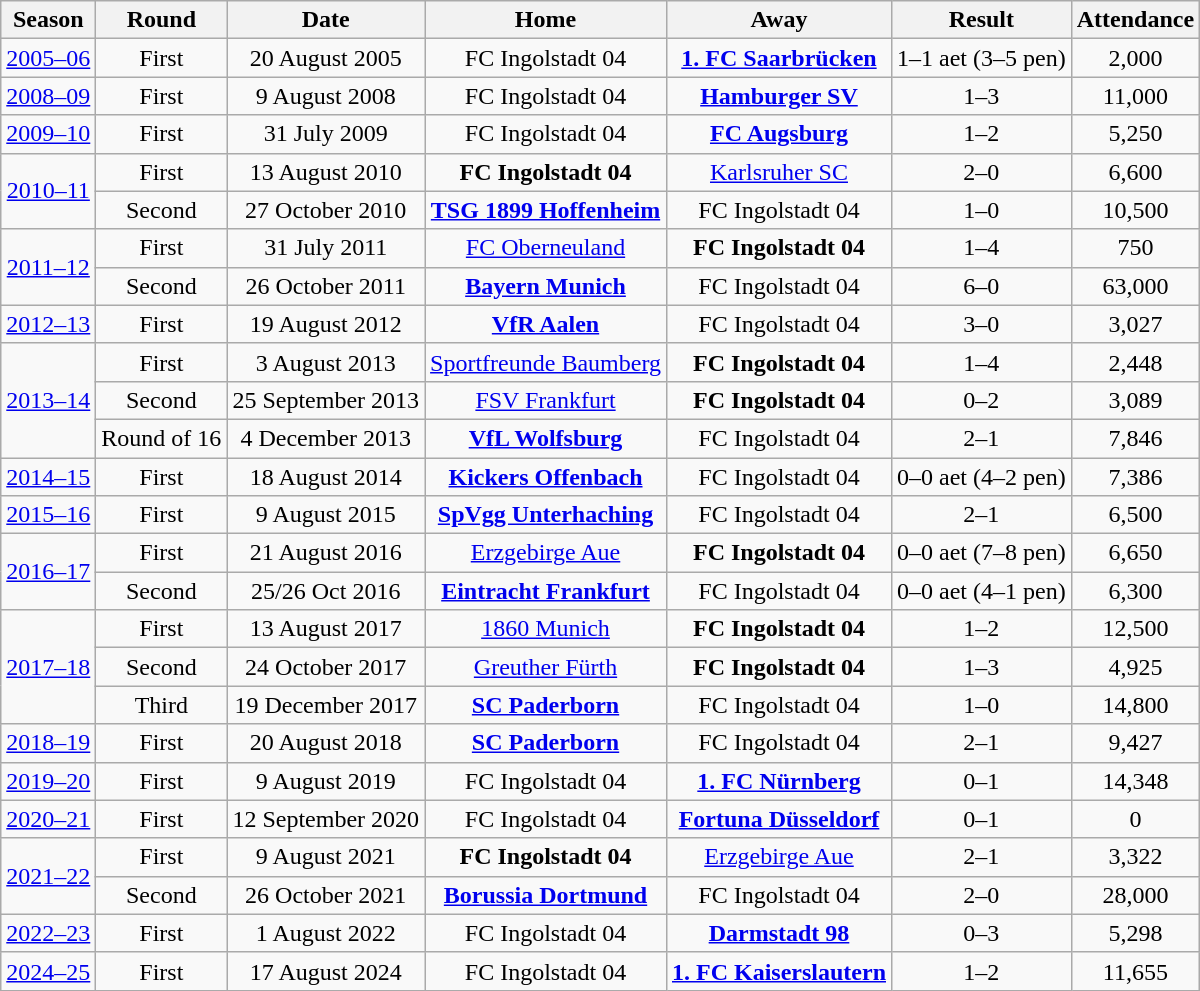<table class="wikitable" style="text-align:center;">
<tr>
<th>Season</th>
<th>Round</th>
<th>Date</th>
<th>Home</th>
<th>Away</th>
<th>Result</th>
<th>Attendance</th>
</tr>
<tr>
<td><a href='#'>2005–06</a></td>
<td>First</td>
<td>20 August 2005</td>
<td>FC Ingolstadt 04</td>
<td><strong><a href='#'>1. FC Saarbrücken</a></strong></td>
<td>1–1 aet (3–5 pen)</td>
<td>2,000</td>
</tr>
<tr>
<td><a href='#'>2008–09</a></td>
<td>First</td>
<td>9 August 2008</td>
<td>FC Ingolstadt 04</td>
<td><strong><a href='#'>Hamburger SV</a></strong></td>
<td>1–3</td>
<td>11,000</td>
</tr>
<tr>
<td><a href='#'>2009–10</a></td>
<td>First</td>
<td>31 July 2009</td>
<td>FC Ingolstadt 04</td>
<td><strong><a href='#'>FC Augsburg</a></strong></td>
<td>1–2</td>
<td>5,250</td>
</tr>
<tr>
<td rowspan=2><a href='#'>2010–11</a></td>
<td>First</td>
<td>13 August 2010</td>
<td><strong>FC Ingolstadt 04</strong></td>
<td><a href='#'>Karlsruher SC</a></td>
<td>2–0</td>
<td>6,600</td>
</tr>
<tr>
<td>Second</td>
<td>27 October 2010</td>
<td><strong><a href='#'>TSG 1899 Hoffenheim</a></strong></td>
<td>FC Ingolstadt 04</td>
<td>1–0</td>
<td>10,500</td>
</tr>
<tr>
<td rowspan=2><a href='#'>2011–12</a></td>
<td>First</td>
<td>31 July 2011</td>
<td><a href='#'>FC Oberneuland</a></td>
<td><strong>FC Ingolstadt 04</strong></td>
<td>1–4</td>
<td>750</td>
</tr>
<tr>
<td>Second</td>
<td>26 October 2011</td>
<td><strong><a href='#'>Bayern Munich</a></strong></td>
<td>FC Ingolstadt 04</td>
<td>6–0</td>
<td>63,000</td>
</tr>
<tr>
<td><a href='#'>2012–13</a></td>
<td>First</td>
<td>19 August 2012</td>
<td><strong><a href='#'>VfR Aalen</a></strong></td>
<td>FC Ingolstadt 04</td>
<td>3–0</td>
<td>3,027</td>
</tr>
<tr>
<td rowspan=3><a href='#'>2013–14</a></td>
<td>First</td>
<td>3 August 2013</td>
<td><a href='#'>Sportfreunde Baumberg</a></td>
<td><strong>FC Ingolstadt 04</strong></td>
<td>1–4</td>
<td>2,448</td>
</tr>
<tr>
<td>Second</td>
<td>25 September 2013</td>
<td><a href='#'>FSV Frankfurt</a></td>
<td><strong>FC Ingolstadt 04</strong></td>
<td>0–2</td>
<td>3,089</td>
</tr>
<tr>
<td>Round of 16</td>
<td>4 December 2013</td>
<td><strong><a href='#'>VfL Wolfsburg</a></strong></td>
<td>FC Ingolstadt 04</td>
<td>2–1</td>
<td>7,846</td>
</tr>
<tr>
<td><a href='#'>2014–15</a></td>
<td>First</td>
<td>18 August 2014</td>
<td><strong><a href='#'>Kickers Offenbach</a></strong></td>
<td>FC Ingolstadt 04</td>
<td>0–0 aet (4–2 pen)</td>
<td>7,386</td>
</tr>
<tr>
<td><a href='#'>2015–16</a></td>
<td>First</td>
<td>9 August 2015</td>
<td><strong><a href='#'>SpVgg Unterhaching</a></strong></td>
<td>FC Ingolstadt 04</td>
<td>2–1</td>
<td>6,500</td>
</tr>
<tr>
<td rowspan=2><a href='#'>2016–17</a></td>
<td>First</td>
<td>21 August 2016</td>
<td><a href='#'>Erzgebirge Aue</a></td>
<td><strong>FC Ingolstadt 04</strong></td>
<td>0–0 aet (7–8 pen)</td>
<td>6,650</td>
</tr>
<tr>
<td>Second</td>
<td>25/26 Oct 2016</td>
<td><strong><a href='#'>Eintracht Frankfurt</a></strong></td>
<td>FC Ingolstadt 04</td>
<td>0–0 aet (4–1 pen)</td>
<td>6,300</td>
</tr>
<tr>
<td rowspan=3><a href='#'>2017–18</a></td>
<td>First</td>
<td>13 August 2017</td>
<td><a href='#'>1860 Munich</a></td>
<td><strong>FC Ingolstadt 04</strong></td>
<td>1–2</td>
<td>12,500</td>
</tr>
<tr>
<td>Second</td>
<td>24 October 2017</td>
<td><a href='#'>Greuther Fürth</a></td>
<td><strong>FC Ingolstadt 04</strong></td>
<td>1–3</td>
<td>4,925</td>
</tr>
<tr>
<td>Third</td>
<td>19 December 2017</td>
<td><strong><a href='#'>SC Paderborn</a></strong></td>
<td>FC Ingolstadt 04</td>
<td>1–0</td>
<td>14,800</td>
</tr>
<tr>
<td><a href='#'>2018–19</a></td>
<td>First</td>
<td>20 August 2018</td>
<td><strong><a href='#'>SC Paderborn</a></strong></td>
<td>FC Ingolstadt 04</td>
<td>2–1</td>
<td>9,427</td>
</tr>
<tr>
<td><a href='#'>2019–20</a></td>
<td>First</td>
<td>9 August 2019</td>
<td>FC Ingolstadt 04</td>
<td><strong><a href='#'>1. FC Nürnberg</a></strong></td>
<td>0–1</td>
<td>14,348</td>
</tr>
<tr>
<td><a href='#'>2020–21</a></td>
<td>First</td>
<td>12 September 2020</td>
<td>FC Ingolstadt 04</td>
<td><strong><a href='#'>Fortuna Düsseldorf</a></strong></td>
<td>0–1</td>
<td>0</td>
</tr>
<tr>
<td rowspan=2><a href='#'>2021–22</a></td>
<td>First</td>
<td>9 August 2021</td>
<td><strong>FC Ingolstadt 04</strong></td>
<td><a href='#'>Erzgebirge Aue</a></td>
<td>2–1</td>
<td>3,322</td>
</tr>
<tr>
<td>Second</td>
<td>26 October 2021</td>
<td><strong><a href='#'>Borussia Dortmund</a></strong></td>
<td>FC Ingolstadt 04</td>
<td>2–0</td>
<td>28,000</td>
</tr>
<tr>
<td><a href='#'>2022–23</a></td>
<td>First</td>
<td>1 August 2022</td>
<td>FC Ingolstadt 04</td>
<td><strong><a href='#'>Darmstadt 98</a></strong></td>
<td>0–3</td>
<td>5,298</td>
</tr>
<tr>
<td><a href='#'>2024–25</a></td>
<td>First</td>
<td>17 August 2024</td>
<td>FC Ingolstadt 04</td>
<td><strong><a href='#'>1. FC Kaiserslautern</a></strong></td>
<td>1–2</td>
<td>11,655</td>
</tr>
</table>
